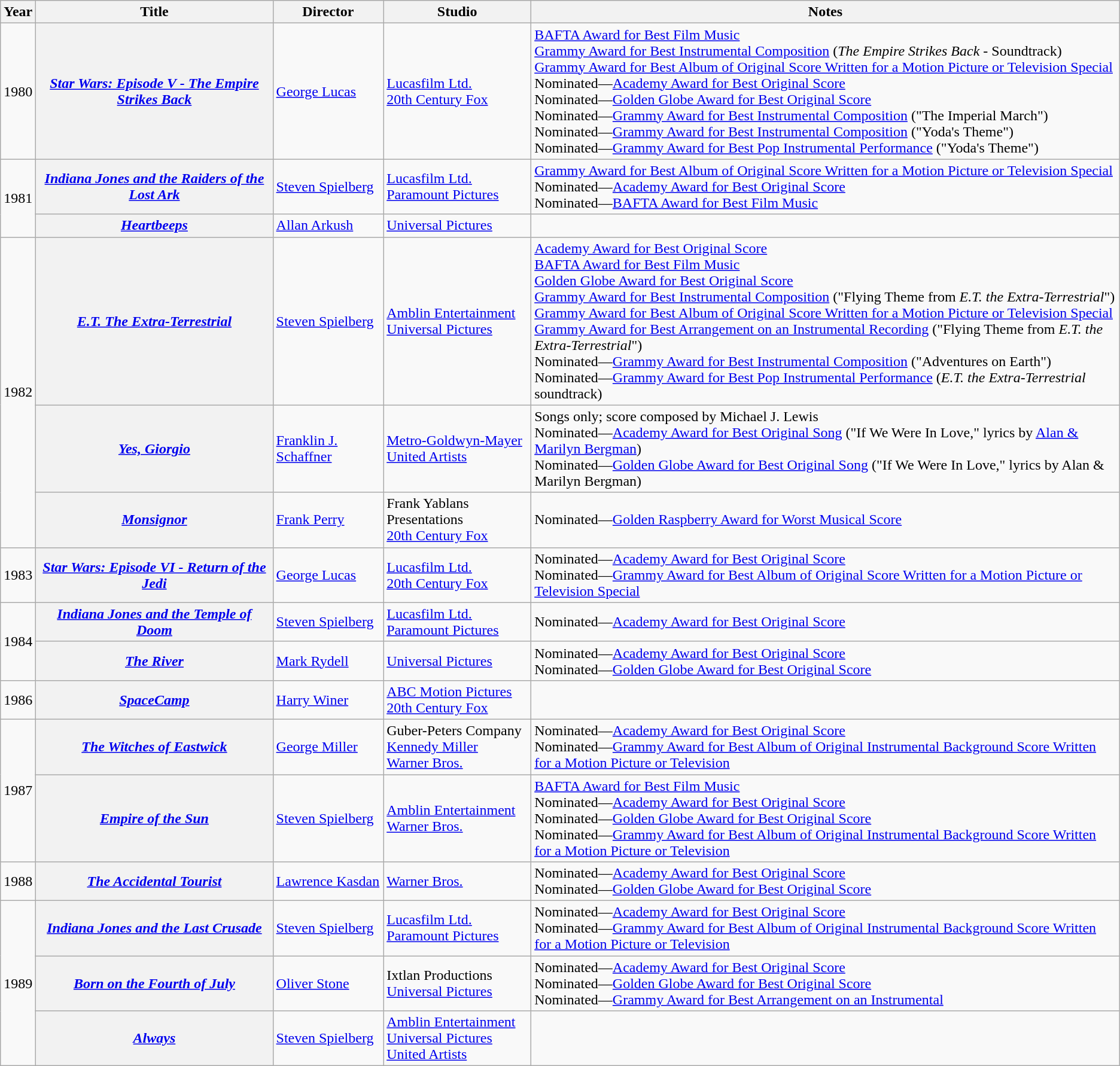<table class="wikitable sortable">
<tr>
<th>Year</th>
<th>Title</th>
<th>Director</th>
<th>Studio</th>
<th>Notes</th>
</tr>
<tr>
<td>1980</td>
<th><em><a href='#'>Star Wars: Episode V - The Empire Strikes Back</a></em></th>
<td><a href='#'>George Lucas</a></td>
<td><a href='#'>Lucasfilm Ltd.</a><br><a href='#'>20th Century Fox</a></td>
<td><a href='#'>BAFTA Award for Best Film Music</a><br><a href='#'>Grammy Award for Best Instrumental Composition</a> (<em>The Empire Strikes Back</em> - Soundtrack)<br><a href='#'>Grammy Award for Best Album of Original Score Written for a Motion Picture or Television Special</a><br>Nominated—<a href='#'>Academy Award for Best Original Score</a><br>Nominated—<a href='#'>Golden Globe Award for Best Original Score</a><br>Nominated—<a href='#'>Grammy Award for Best Instrumental Composition</a> ("The Imperial March")<br>Nominated—<a href='#'>Grammy Award for Best Instrumental Composition</a> ("Yoda's Theme")<br>Nominated—<a href='#'>Grammy Award for Best Pop Instrumental Performance</a> ("Yoda's Theme")</td>
</tr>
<tr>
<td rowspan="2">1981</td>
<th><em><a href='#'>Indiana Jones and the Raiders of the Lost Ark</a></em></th>
<td><a href='#'>Steven Spielberg</a></td>
<td><a href='#'>Lucasfilm Ltd.</a><br><a href='#'>Paramount Pictures</a></td>
<td><a href='#'>Grammy Award for Best Album of Original Score Written for a Motion Picture or Television Special</a><br>Nominated—<a href='#'>Academy Award for Best Original Score</a><br>Nominated—<a href='#'>BAFTA Award for Best Film Music</a></td>
</tr>
<tr>
<th><em><a href='#'>Heartbeeps</a></em></th>
<td><a href='#'>Allan Arkush</a></td>
<td><a href='#'>Universal Pictures</a></td>
<td></td>
</tr>
<tr>
<td rowspan="3">1982</td>
<th><em><a href='#'>E.T. The Extra-Terrestrial</a></em></th>
<td><a href='#'>Steven Spielberg</a></td>
<td><a href='#'>Amblin Entertainment</a><br><a href='#'>Universal Pictures</a></td>
<td><a href='#'>Academy Award for Best Original Score</a><br><a href='#'>BAFTA Award for Best Film Music</a><br><a href='#'>Golden Globe Award for Best Original Score</a><br><a href='#'>Grammy Award for Best Instrumental Composition</a> ("Flying Theme from <em>E.T. the Extra-Terrestrial</em>")<br><a href='#'>Grammy Award for Best Album of Original Score Written for a Motion Picture or Television Special</a><br><a href='#'>Grammy Award for Best Arrangement on an Instrumental Recording</a> ("Flying Theme from <em>E.T. the Extra-Terrestrial</em>")<br>Nominated—<a href='#'>Grammy Award for Best Instrumental Composition</a> ("Adventures on Earth")<br>Nominated—<a href='#'>Grammy Award for Best Pop Instrumental Performance</a> (<em>E.T. the Extra-Terrestrial</em> soundtrack)</td>
</tr>
<tr>
<th><em><a href='#'>Yes, Giorgio</a></em></th>
<td><a href='#'>Franklin J. Schaffner</a></td>
<td><a href='#'>Metro-Goldwyn-Mayer</a><br><a href='#'>United Artists</a></td>
<td>Songs only; score composed by Michael J. Lewis<br>Nominated—<a href='#'>Academy Award for Best Original Song</a> ("If We Were In Love," lyrics by <a href='#'>Alan & Marilyn Bergman</a>)<br>Nominated—<a href='#'>Golden Globe Award for Best Original Song</a> ("If We Were In Love," lyrics by Alan & Marilyn Bergman)</td>
</tr>
<tr>
<th><em><a href='#'>Monsignor</a></em></th>
<td><a href='#'>Frank Perry</a></td>
<td>Frank Yablans Presentations<br><a href='#'>20th Century Fox</a></td>
<td>Nominated—<a href='#'>Golden Raspberry Award for Worst Musical Score</a></td>
</tr>
<tr>
<td>1983</td>
<th><em><a href='#'>Star Wars: Episode VI - Return of the Jedi</a></em></th>
<td><a href='#'>George Lucas</a></td>
<td><a href='#'>Lucasfilm Ltd.</a><br><a href='#'>20th Century Fox</a></td>
<td>Nominated—<a href='#'>Academy Award for Best Original Score</a><br>Nominated—<a href='#'>Grammy Award for Best Album of Original Score Written for a Motion Picture or Television Special</a></td>
</tr>
<tr>
<td rowspan="2">1984</td>
<th><em><a href='#'>Indiana Jones and the Temple of Doom</a></em></th>
<td><a href='#'>Steven Spielberg</a></td>
<td><a href='#'>Lucasfilm Ltd.</a><br><a href='#'>Paramount Pictures</a></td>
<td>Nominated—<a href='#'>Academy Award for Best Original Score</a></td>
</tr>
<tr>
<th><em><a href='#'>The River</a></em></th>
<td><a href='#'>Mark Rydell</a></td>
<td><a href='#'>Universal Pictures</a></td>
<td>Nominated—<a href='#'>Academy Award for Best Original Score</a><br>Nominated—<a href='#'>Golden Globe Award for Best Original Score</a></td>
</tr>
<tr>
<td>1986</td>
<th><em><a href='#'>SpaceCamp</a></em></th>
<td><a href='#'>Harry Winer</a></td>
<td><a href='#'>ABC Motion Pictures</a><br><a href='#'>20th Century Fox</a></td>
<td></td>
</tr>
<tr>
<td rowspan="2">1987</td>
<th><em><a href='#'>The Witches of Eastwick</a></em></th>
<td><a href='#'>George Miller</a></td>
<td>Guber-Peters Company<br><a href='#'>Kennedy Miller</a><br><a href='#'>Warner Bros.</a></td>
<td>Nominated—<a href='#'>Academy Award for Best Original Score</a><br>Nominated—<a href='#'>Grammy Award for Best Album of Original Instrumental Background Score Written for a Motion Picture or Television</a></td>
</tr>
<tr>
<th><em><a href='#'>Empire of the Sun</a></em></th>
<td><a href='#'>Steven Spielberg</a></td>
<td><a href='#'>Amblin Entertainment</a><br><a href='#'>Warner Bros.</a></td>
<td><a href='#'>BAFTA Award for Best Film Music</a><br>Nominated—<a href='#'>Academy Award for Best Original Score</a><br>Nominated—<a href='#'>Golden Globe Award for Best Original Score</a><br>Nominated—<a href='#'>Grammy Award for Best Album of Original Instrumental Background Score Written for a Motion Picture or Television</a></td>
</tr>
<tr>
<td>1988</td>
<th><em><a href='#'>The Accidental Tourist</a></em></th>
<td><a href='#'>Lawrence Kasdan</a></td>
<td><a href='#'>Warner Bros.</a></td>
<td>Nominated—<a href='#'>Academy Award for Best Original Score</a><br>Nominated—<a href='#'>Golden Globe Award for Best Original Score</a></td>
</tr>
<tr>
<td rowspan="3">1989</td>
<th><em><a href='#'>Indiana Jones and the Last Crusade</a></em></th>
<td><a href='#'>Steven Spielberg</a></td>
<td><a href='#'>Lucasfilm Ltd.</a><br><a href='#'>Paramount Pictures</a></td>
<td>Nominated—<a href='#'>Academy Award for Best Original Score</a><br>Nominated—<a href='#'>Grammy Award for Best Album of Original Instrumental Background Score Written for a Motion Picture or Television</a></td>
</tr>
<tr>
<th><em><a href='#'>Born on the Fourth of July</a></em></th>
<td><a href='#'>Oliver Stone</a></td>
<td>Ixtlan Productions<br><a href='#'>Universal Pictures</a></td>
<td>Nominated—<a href='#'>Academy Award for Best Original Score</a><br>Nominated—<a href='#'>Golden Globe Award for Best Original Score</a><br>Nominated—<a href='#'>Grammy Award for Best Arrangement on an Instrumental</a></td>
</tr>
<tr>
<th><em><a href='#'>Always</a></em></th>
<td><a href='#'>Steven Spielberg</a></td>
<td><a href='#'>Amblin Entertainment</a><br><a href='#'>Universal Pictures</a><br><a href='#'>United Artists</a></td>
<td></td>
</tr>
</table>
